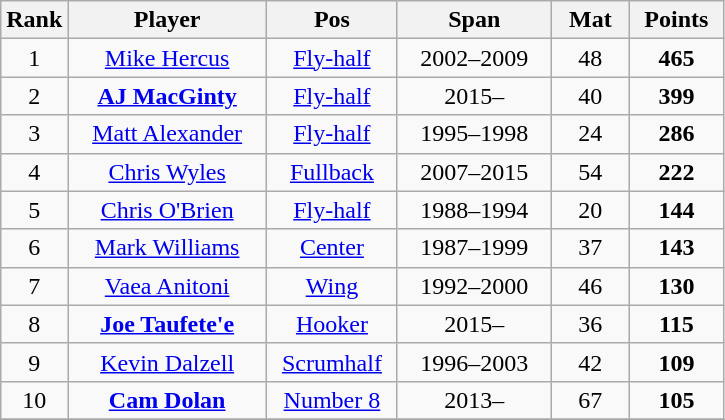<table class="wikitable" style="font-size:100%; text-align:center;">
<tr>
<th style="width:25px;">Rank</th>
<th style="width:125px;">Player</th>
<th style="width:80px;">Pos</th>
<th style="width:95px;">Span</th>
<th style="width:45px;">Mat</th>
<th style="width:55px;">Points</th>
</tr>
<tr>
<td>1</td>
<td><a href='#'>Mike Hercus</a></td>
<td><a href='#'>Fly-half</a></td>
<td>2002–2009</td>
<td>48</td>
<td><strong>465</strong></td>
</tr>
<tr>
<td>2</td>
<td><strong><a href='#'>AJ MacGinty</a></strong></td>
<td><a href='#'>Fly-half</a></td>
<td>2015–</td>
<td>40</td>
<td><strong>399</strong></td>
</tr>
<tr>
<td>3</td>
<td><a href='#'>Matt Alexander</a></td>
<td><a href='#'>Fly-half</a></td>
<td>1995–1998</td>
<td>24</td>
<td><strong>286</strong></td>
</tr>
<tr>
<td>4</td>
<td><a href='#'>Chris Wyles</a></td>
<td><a href='#'>Fullback</a></td>
<td>2007–2015</td>
<td>54</td>
<td><strong>222</strong></td>
</tr>
<tr>
<td>5</td>
<td><a href='#'>Chris O'Brien</a></td>
<td><a href='#'>Fly-half</a></td>
<td>1988–1994</td>
<td>20</td>
<td><strong>144</strong></td>
</tr>
<tr>
<td>6</td>
<td><a href='#'>Mark Williams</a></td>
<td><a href='#'>Center</a></td>
<td>1987–1999</td>
<td>37</td>
<td><strong>143</strong></td>
</tr>
<tr>
<td>7</td>
<td><a href='#'>Vaea Anitoni</a></td>
<td><a href='#'>Wing</a></td>
<td>1992–2000</td>
<td>46</td>
<td><strong>130</strong></td>
</tr>
<tr>
<td>8</td>
<td><strong><a href='#'>Joe Taufete'e</a></strong></td>
<td><a href='#'>Hooker</a></td>
<td>2015–</td>
<td>36</td>
<td><strong>115</strong></td>
</tr>
<tr>
<td>9</td>
<td><a href='#'>Kevin Dalzell</a></td>
<td><a href='#'>Scrumhalf</a></td>
<td>1996–2003</td>
<td>42</td>
<td><strong>109</strong></td>
</tr>
<tr>
<td>10</td>
<td><strong><a href='#'>Cam Dolan</a></strong></td>
<td><a href='#'>Number 8</a></td>
<td>2013–</td>
<td>67</td>
<td><strong>105</strong></td>
</tr>
<tr>
</tr>
</table>
